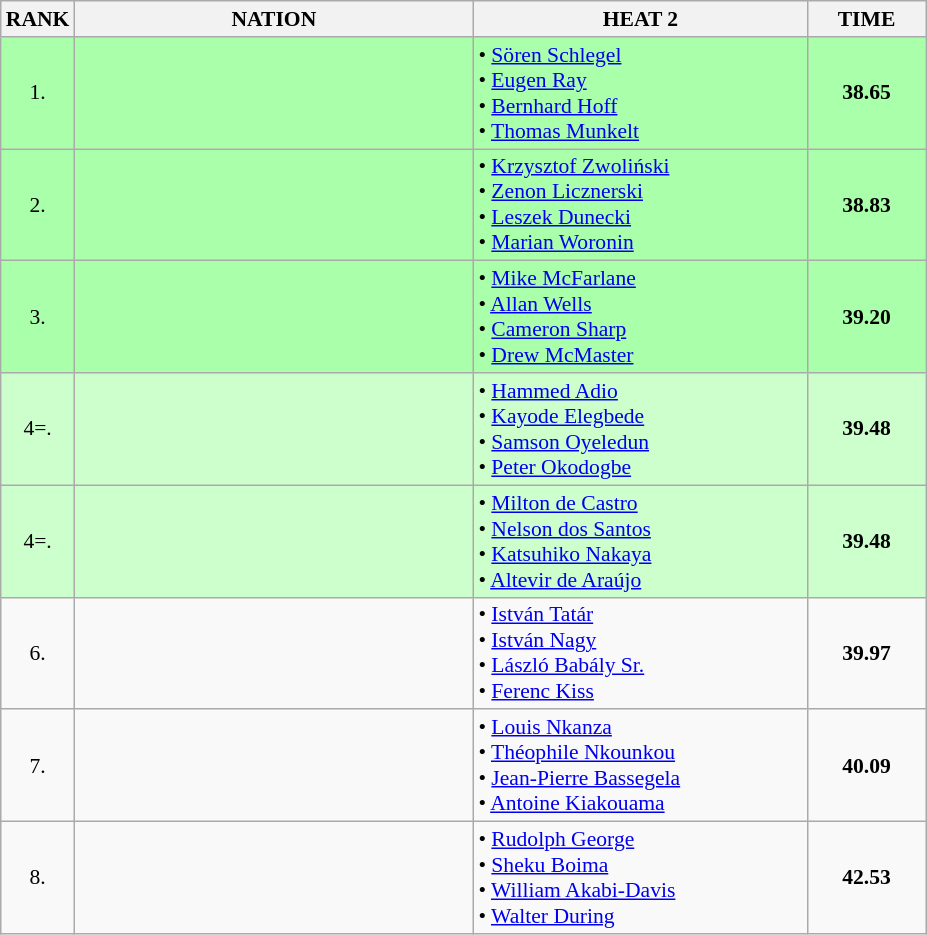<table class="wikitable" style="border-collapse: collapse; font-size: 90%;">
<tr>
<th>RANK</th>
<th style="width: 18em">NATION</th>
<th style="width: 15em">HEAT 2</th>
<th style="width: 5em">TIME</th>
</tr>
<tr style="background:#aaffaa;">
<td align="center">1.</td>
<td align="center"></td>
<td>• <a href='#'>Sören Schlegel</a><br>• <a href='#'>Eugen Ray</a><br>• <a href='#'>Bernhard Hoff</a><br>• <a href='#'>Thomas Munkelt</a></td>
<td align="center"><strong>38.65</strong></td>
</tr>
<tr style="background:#aaffaa;">
<td align="center">2.</td>
<td align="center"></td>
<td>• <a href='#'>Krzysztof Zwoliński</a><br>• <a href='#'>Zenon Licznerski</a><br>• <a href='#'>Leszek Dunecki</a><br>• <a href='#'>Marian Woronin</a></td>
<td align="center"><strong>38.83</strong></td>
</tr>
<tr style="background:#aaffaa;">
<td align="center">3.</td>
<td align="center"></td>
<td>• <a href='#'>Mike McFarlane</a><br>• <a href='#'>Allan Wells</a><br>• <a href='#'>Cameron Sharp</a><br>• <a href='#'>Drew McMaster</a></td>
<td align="center"><strong>39.20</strong></td>
</tr>
<tr style="background:#ccffcc;">
<td align="center">4=.</td>
<td align="center"></td>
<td>• <a href='#'>Hammed Adio</a><br>• <a href='#'>Kayode Elegbede</a><br>• <a href='#'>Samson Oyeledun</a><br>• <a href='#'>Peter Okodogbe</a></td>
<td align="center"><strong>39.48</strong></td>
</tr>
<tr style="background:#ccffcc;">
<td align="center">4=.</td>
<td align="center"></td>
<td>• <a href='#'>Milton de Castro</a><br>• <a href='#'>Nelson dos Santos</a><br>• <a href='#'>Katsuhiko Nakaya</a><br>• <a href='#'>Altevir de Araújo</a></td>
<td align="center"><strong>39.48</strong></td>
</tr>
<tr>
<td align="center">6.</td>
<td align="center"></td>
<td>• <a href='#'>István Tatár</a><br>• <a href='#'>István Nagy</a><br>• <a href='#'>László Babály Sr.</a><br>• <a href='#'>Ferenc Kiss</a></td>
<td align="center"><strong>39.97</strong></td>
</tr>
<tr>
<td align="center">7.</td>
<td align="center"></td>
<td>• <a href='#'>Louis Nkanza</a><br>• <a href='#'>Théophile Nkounkou</a><br>• <a href='#'>Jean-Pierre Bassegela</a><br>• <a href='#'>Antoine Kiakouama</a></td>
<td align="center"><strong>40.09</strong></td>
</tr>
<tr>
<td align="center">8.</td>
<td align="center"></td>
<td>• <a href='#'>Rudolph George</a><br>• <a href='#'>Sheku Boima</a><br>• <a href='#'>William Akabi-Davis</a><br>• <a href='#'>Walter During</a></td>
<td align="center"><strong>42.53</strong></td>
</tr>
</table>
